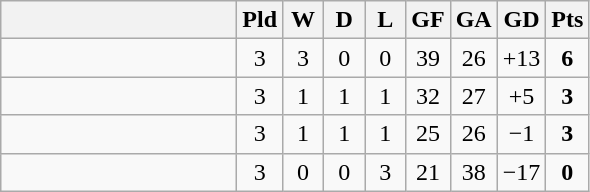<table class="wikitable" style="text-align:center;">
<tr>
<th width=150></th>
<th width=20>Pld</th>
<th width=20>W</th>
<th width=20>D</th>
<th width=20>L</th>
<th width=20>GF</th>
<th width=20>GA</th>
<th width=20>GD</th>
<th width=20>Pts</th>
</tr>
<tr>
<td align="left"></td>
<td>3</td>
<td>3</td>
<td>0</td>
<td>0</td>
<td>39</td>
<td>26</td>
<td>+13</td>
<td><strong>6</strong></td>
</tr>
<tr>
<td align="left"></td>
<td>3</td>
<td>1</td>
<td>1</td>
<td>1</td>
<td>32</td>
<td>27</td>
<td>+5</td>
<td><strong>3</strong></td>
</tr>
<tr>
<td align="left"></td>
<td>3</td>
<td>1</td>
<td>1</td>
<td>1</td>
<td>25</td>
<td>26</td>
<td>−1</td>
<td><strong>3</strong></td>
</tr>
<tr>
<td align="left"></td>
<td>3</td>
<td>0</td>
<td>0</td>
<td>3</td>
<td>21</td>
<td>38</td>
<td>−17</td>
<td><strong>0</strong></td>
</tr>
</table>
